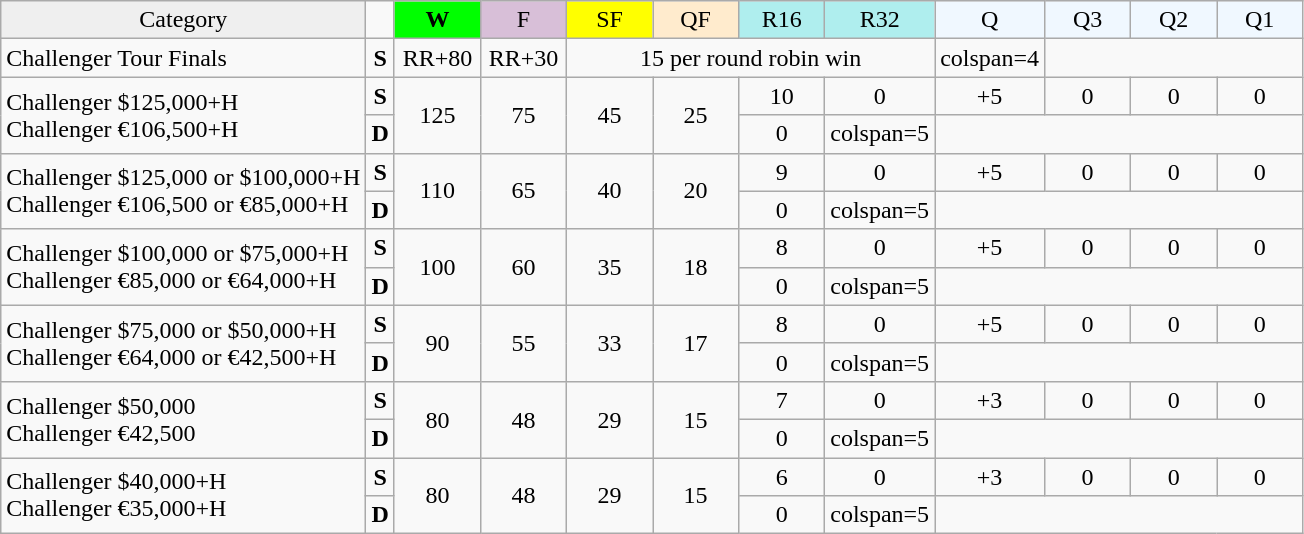<table class="wikitable" style=text-align:center;>
<tr>
<td bgcolor=#efefef>Category</td>
<td></td>
<td width=50 bgcolor=lime><strong>W</strong></td>
<td width=50 bgcolor=#D8BFD8>F</td>
<td width=50 bgcolor=#FFFF00>SF</td>
<td width=50 bgcolor=#ffebcd>QF</td>
<td width=50 bgcolor=#afeeee>R16</td>
<td width=50 bgcolor=#afeeee>R32</td>
<td width=50 bgcolor=#F0F8FF>Q</td>
<td width=50 bgcolor=#F0F8FF>Q3</td>
<td width=50 bgcolor=#F0F8FF>Q2</td>
<td width=50 bgcolor=#F0F8FF>Q1</td>
</tr>
<tr>
<td align=left>Challenger Tour Finals</td>
<td><strong>S</strong></td>
<td>RR+80</td>
<td>RR+30</td>
<td colspan=4 align=center>15 per round robin win</td>
<td>colspan=4 </td>
</tr>
<tr>
<td align=left rowspan=2>Challenger $125,000+H<br>Challenger €106,500+H</td>
<td><strong>S </strong></td>
<td rowspan=2>125</td>
<td rowspan=2>75</td>
<td rowspan=2>45</td>
<td rowspan=2>25</td>
<td>10</td>
<td>0</td>
<td>+5</td>
<td>0</td>
<td>0</td>
<td>0</td>
</tr>
<tr>
<td><strong>D </strong></td>
<td>0</td>
<td>colspan=5 </td>
</tr>
<tr>
<td align=left  rowspan=2>Challenger $125,000 or $100,000+H<br>Challenger €106,500 or €85,000+H</td>
<td><strong>S </strong></td>
<td rowspan=2>110</td>
<td rowspan=2>65</td>
<td rowspan=2>40</td>
<td rowspan=2>20</td>
<td>9</td>
<td>0</td>
<td>+5</td>
<td>0</td>
<td>0</td>
<td>0</td>
</tr>
<tr>
<td><strong>D </strong></td>
<td>0</td>
<td>colspan=5 </td>
</tr>
<tr>
<td align=left rowspan=2>Challenger $100,000 or $75,000+H<br>Challenger €85,000 or €64,000+H</td>
<td><strong>S </strong></td>
<td rowspan=2>100</td>
<td rowspan=2>60</td>
<td rowspan=2>35</td>
<td rowspan=2>18</td>
<td>8</td>
<td>0</td>
<td>+5</td>
<td>0</td>
<td>0</td>
<td>0</td>
</tr>
<tr>
<td><strong>D </strong></td>
<td>0</td>
<td>colspan=5 </td>
</tr>
<tr>
<td align=left rowspan=2>Challenger $75,000 or $50,000+H<br>Challenger €64,000 or €42,500+H</td>
<td><strong>S </strong></td>
<td rowspan=2>90</td>
<td rowspan=2>55</td>
<td rowspan=2>33</td>
<td rowspan=2>17</td>
<td>8</td>
<td>0</td>
<td>+5</td>
<td>0</td>
<td>0</td>
<td>0</td>
</tr>
<tr>
<td><strong>D </strong></td>
<td>0</td>
<td>colspan=5 </td>
</tr>
<tr>
<td align=left rowspan=2>Challenger $50,000<br>Challenger €42,500</td>
<td><strong>S </strong></td>
<td rowspan=2>80</td>
<td rowspan=2>48</td>
<td rowspan=2>29</td>
<td rowspan=2>15</td>
<td>7</td>
<td>0</td>
<td>+3</td>
<td>0</td>
<td>0</td>
<td>0</td>
</tr>
<tr>
<td><strong>D </strong></td>
<td>0</td>
<td>colspan=5 </td>
</tr>
<tr>
<td align=left rowspan=2>Challenger $40,000+H<br>Challenger €35,000+H</td>
<td><strong>S </strong></td>
<td rowspan=2>80</td>
<td rowspan=2>48</td>
<td rowspan=2>29</td>
<td rowspan=2>15</td>
<td>6</td>
<td>0</td>
<td>+3</td>
<td>0</td>
<td>0</td>
<td>0</td>
</tr>
<tr>
<td><strong>D </strong></td>
<td>0</td>
<td>colspan=5 </td>
</tr>
</table>
